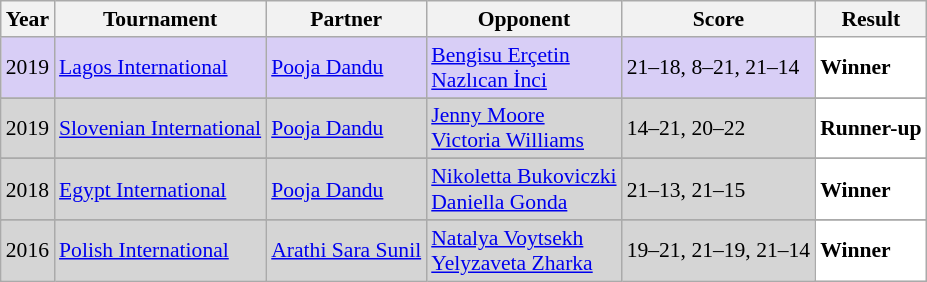<table class="sortable wikitable" style="font-size: 90%;">
<tr>
<th>Year</th>
<th>Tournament</th>
<th>Partner</th>
<th>Opponent</th>
<th>Score</th>
<th>Result</th>
</tr>
<tr style="background:#D8CEF6">
<td align="center">2019</td>
<td align="left"><a href='#'>Lagos International</a></td>
<td align="left"> <a href='#'>Pooja Dandu</a></td>
<td align="left"> <a href='#'>Bengisu Erçetin</a> <br>  <a href='#'>Nazlıcan İnci</a></td>
<td align="left">21–18, 8–21, 21–14</td>
<td style="text-align:left; background:white"> <strong>Winner</strong></td>
</tr>
<tr>
</tr>
<tr style="background:#D5D5D5">
<td align="center">2019</td>
<td align="left"><a href='#'>Slovenian International</a></td>
<td align="left"> <a href='#'>Pooja Dandu</a></td>
<td align="left"> <a href='#'>Jenny Moore</a> <br>  <a href='#'>Victoria Williams</a></td>
<td align="left">14–21, 20–22</td>
<td style="text-align:left; background:white"> <strong>Runner-up</strong></td>
</tr>
<tr>
</tr>
<tr style="background:#D5D5D5">
<td align="center">2018</td>
<td align="left"><a href='#'>Egypt International</a></td>
<td align="left"> <a href='#'>Pooja Dandu</a></td>
<td align="left"> <a href='#'>Nikoletta Bukoviczki</a> <br>  <a href='#'>Daniella Gonda</a></td>
<td align="left">21–13, 21–15</td>
<td style="text-align:left; background:white"> <strong>Winner</strong></td>
</tr>
<tr>
</tr>
<tr style="background:#D5D5D5">
<td align="center">2016</td>
<td align="left"><a href='#'>Polish International</a></td>
<td align="left"> <a href='#'>Arathi Sara Sunil</a></td>
<td align="left"> <a href='#'>Natalya Voytsekh</a> <br>  <a href='#'>Yelyzaveta Zharka</a></td>
<td align="left">19–21, 21–19, 21–14</td>
<td style="text-align:left; background:white"> <strong>Winner</strong></td>
</tr>
</table>
